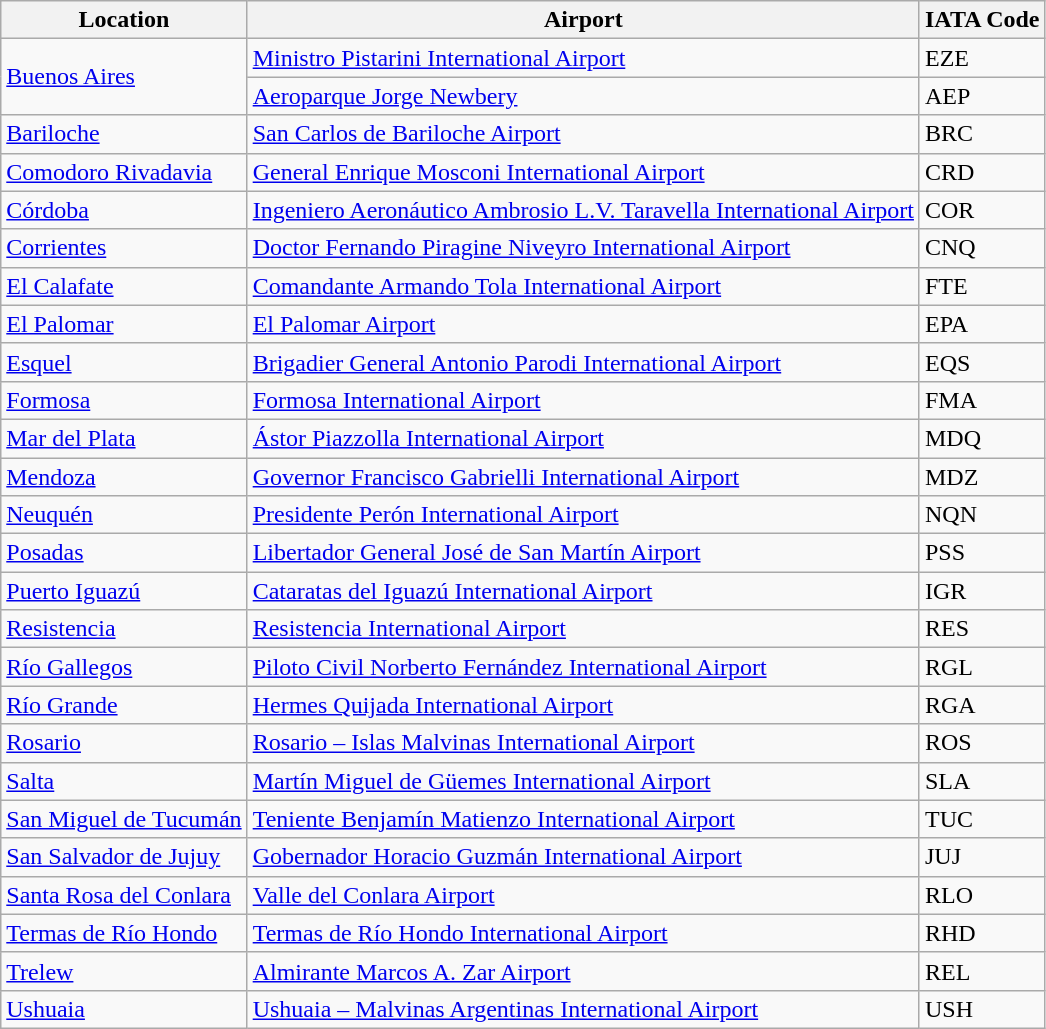<table class="wikitable">
<tr>
<th>Location</th>
<th>Airport</th>
<th>IATA Code</th>
</tr>
<tr>
<td rowspan=2><a href='#'>Buenos Aires</a></td>
<td><a href='#'>Ministro Pistarini International  Airport</a></td>
<td>EZE</td>
</tr>
<tr>
<td><a href='#'>Aeroparque Jorge Newbery</a></td>
<td>AEP</td>
</tr>
<tr>
<td><a href='#'>Bariloche</a></td>
<td><a href='#'>San Carlos de Bariloche Airport</a></td>
<td>BRC</td>
</tr>
<tr>
<td><a href='#'>Comodoro Rivadavia</a></td>
<td><a href='#'>General Enrique Mosconi International Airport</a></td>
<td>CRD</td>
</tr>
<tr>
<td><a href='#'>Córdoba</a></td>
<td><a href='#'>Ingeniero Aeronáutico Ambrosio L.V. Taravella International Airport</a></td>
<td>COR</td>
</tr>
<tr>
<td><a href='#'>Corrientes</a></td>
<td><a href='#'>Doctor Fernando Piragine Niveyro International Airport</a></td>
<td>CNQ</td>
</tr>
<tr>
<td><a href='#'>El Calafate</a></td>
<td><a href='#'>Comandante Armando Tola International Airport</a></td>
<td>FTE</td>
</tr>
<tr>
<td><a href='#'>El Palomar</a></td>
<td><a href='#'>El Palomar Airport</a></td>
<td>EPA</td>
</tr>
<tr>
<td><a href='#'>Esquel</a></td>
<td><a href='#'>Brigadier General Antonio Parodi International Airport</a></td>
<td>EQS</td>
</tr>
<tr>
<td><a href='#'>Formosa</a></td>
<td><a href='#'>Formosa International Airport</a></td>
<td>FMA</td>
</tr>
<tr>
<td><a href='#'>Mar del Plata</a></td>
<td><a href='#'>Ástor Piazzolla International Airport</a></td>
<td>MDQ</td>
</tr>
<tr>
<td><a href='#'>Mendoza</a></td>
<td><a href='#'>Governor Francisco Gabrielli International Airport</a></td>
<td>MDZ</td>
</tr>
<tr>
<td><a href='#'>Neuquén</a></td>
<td><a href='#'>Presidente Perón International Airport</a></td>
<td>NQN</td>
</tr>
<tr>
<td><a href='#'>Posadas</a></td>
<td><a href='#'>Libertador General José de San Martín Airport</a></td>
<td>PSS</td>
</tr>
<tr>
<td><a href='#'>Puerto Iguazú</a></td>
<td><a href='#'>Cataratas del Iguazú International Airport</a></td>
<td>IGR</td>
</tr>
<tr>
<td><a href='#'>Resistencia</a></td>
<td><a href='#'>Resistencia International Airport</a></td>
<td>RES</td>
</tr>
<tr>
<td><a href='#'>Río Gallegos</a></td>
<td><a href='#'>Piloto Civil Norberto Fernández International Airport</a></td>
<td>RGL</td>
</tr>
<tr>
<td><a href='#'>Río Grande</a></td>
<td><a href='#'>Hermes Quijada International Airport</a></td>
<td>RGA</td>
</tr>
<tr>
<td><a href='#'>Rosario</a></td>
<td><a href='#'>Rosario – Islas Malvinas International Airport</a></td>
<td>ROS</td>
</tr>
<tr>
<td><a href='#'>Salta</a></td>
<td><a href='#'>Martín Miguel de Güemes International Airport</a></td>
<td>SLA</td>
</tr>
<tr>
<td><a href='#'>San Miguel de Tucumán</a></td>
<td><a href='#'>Teniente Benjamín Matienzo International Airport</a></td>
<td>TUC</td>
</tr>
<tr>
<td><a href='#'>San Salvador de Jujuy</a></td>
<td><a href='#'>Gobernador Horacio Guzmán International Airport</a></td>
<td>JUJ</td>
</tr>
<tr>
<td><a href='#'>Santa Rosa del Conlara</a></td>
<td><a href='#'>Valle del Conlara Airport</a></td>
<td>RLO</td>
</tr>
<tr>
<td><a href='#'>Termas de Río Hondo</a></td>
<td><a href='#'>Termas de Río Hondo International Airport</a></td>
<td>RHD</td>
</tr>
<tr>
<td><a href='#'>Trelew</a></td>
<td><a href='#'>Almirante Marcos A. Zar Airport</a></td>
<td>REL</td>
</tr>
<tr>
<td><a href='#'>Ushuaia</a></td>
<td><a href='#'>Ushuaia – Malvinas Argentinas International Airport</a></td>
<td>USH</td>
</tr>
</table>
